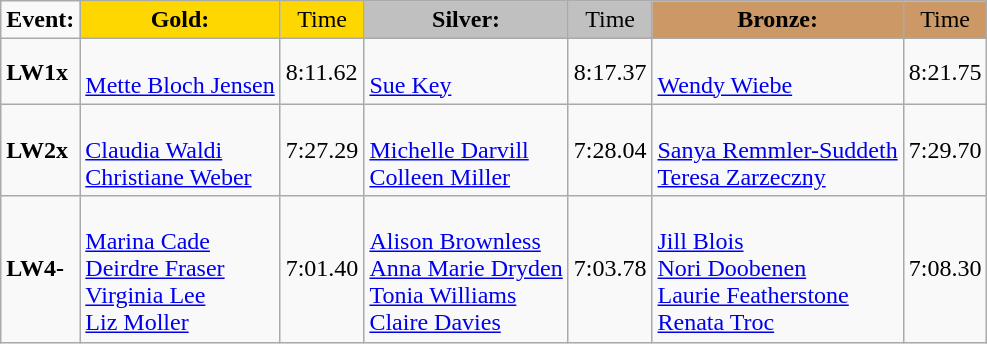<table class="wikitable">
<tr>
<td><strong>Event:</strong></td>
<td style="text-align:center;background-color:gold;"><strong>Gold:</strong></td>
<td style="text-align:center;background-color:gold;">Time</td>
<td style="text-align:center;background-color:silver;"><strong>Silver:</strong></td>
<td style="text-align:center;background-color:silver;">Time</td>
<td style="text-align:center;background-color:#CC9966;"><strong>Bronze:</strong></td>
<td style="text-align:center;background-color:#CC9966;">Time</td>
</tr>
<tr>
<td><strong>LW1x</strong></td>
<td> <br> <a href='#'>Mette Bloch Jensen</a></td>
<td>8:11.62</td>
<td> <br> <a href='#'>Sue Key</a></td>
<td>8:17.37</td>
<td> <br> <a href='#'>Wendy Wiebe</a></td>
<td>8:21.75</td>
</tr>
<tr>
<td><strong>LW2x</strong></td>
<td> <br> <a href='#'>Claudia Waldi</a> <br> <a href='#'>Christiane Weber</a></td>
<td>7:27.29</td>
<td> <br> <a href='#'>Michelle Darvill</a> <br> <a href='#'>Colleen Miller</a></td>
<td>7:28.04</td>
<td> <br> <a href='#'>Sanya Remmler-Suddeth</a> <br> <a href='#'>Teresa Zarzeczny</a></td>
<td>7:29.70</td>
</tr>
<tr>
<td><strong>LW4-</strong></td>
<td> <br> <a href='#'>Marina Cade</a> <br> <a href='#'>Deirdre Fraser</a> <br> <a href='#'>Virginia Lee</a> <br> <a href='#'>Liz Moller</a></td>
<td>7:01.40</td>
<td> <br> <a href='#'>Alison Brownless</a> <br> <a href='#'>Anna Marie Dryden</a> <br> <a href='#'>Tonia Williams</a> <br> <a href='#'>Claire Davies</a></td>
<td>7:03.78</td>
<td> <br> <a href='#'>Jill Blois</a> <br> <a href='#'>Nori Doobenen</a> <br> <a href='#'>Laurie Featherstone</a> <br> <a href='#'>Renata Troc</a></td>
<td>7:08.30</td>
</tr>
</table>
